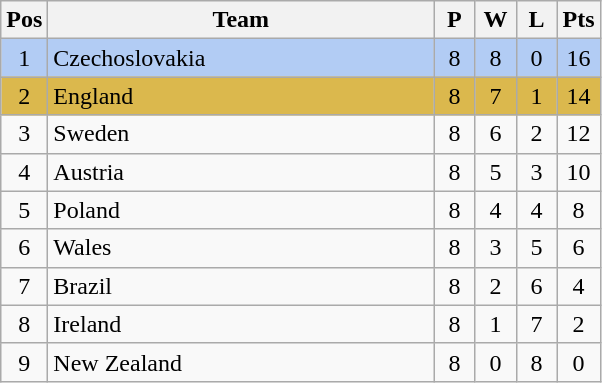<table class="wikitable" style="font-size: 100%">
<tr>
<th width=15>Pos</th>
<th width=250>Team</th>
<th width=20>P</th>
<th width=20>W</th>
<th width=20>L</th>
<th width=20>Pts</th>
</tr>
<tr align=center style="background: #b2ccf4;">
<td>1</td>
<td align="left"> Czechoslovakia</td>
<td>8</td>
<td>8</td>
<td>0</td>
<td>16</td>
</tr>
<tr align=center style="background: #DBB84D;">
<td>2</td>
<td align="left"> England</td>
<td>8</td>
<td>7</td>
<td>1</td>
<td>14</td>
</tr>
<tr align=center>
<td>3</td>
<td align="left"> Sweden</td>
<td>8</td>
<td>6</td>
<td>2</td>
<td>12</td>
</tr>
<tr align=center>
<td>4</td>
<td align="left"> Austria</td>
<td>8</td>
<td>5</td>
<td>3</td>
<td>10</td>
</tr>
<tr align=center>
<td>5</td>
<td align="left"> Poland</td>
<td>8</td>
<td>4</td>
<td>4</td>
<td>8</td>
</tr>
<tr align=center>
<td>6</td>
<td align="left"> Wales</td>
<td>8</td>
<td>3</td>
<td>5</td>
<td>6</td>
</tr>
<tr align=center>
<td>7</td>
<td align="left"> Brazil</td>
<td>8</td>
<td>2</td>
<td>6</td>
<td>4</td>
</tr>
<tr align=center>
<td>8</td>
<td align="left"> Ireland</td>
<td>8</td>
<td>1</td>
<td>7</td>
<td>2</td>
</tr>
<tr align=center>
<td>9</td>
<td align="left"> New Zealand</td>
<td>8</td>
<td>0</td>
<td>8</td>
<td>0</td>
</tr>
</table>
